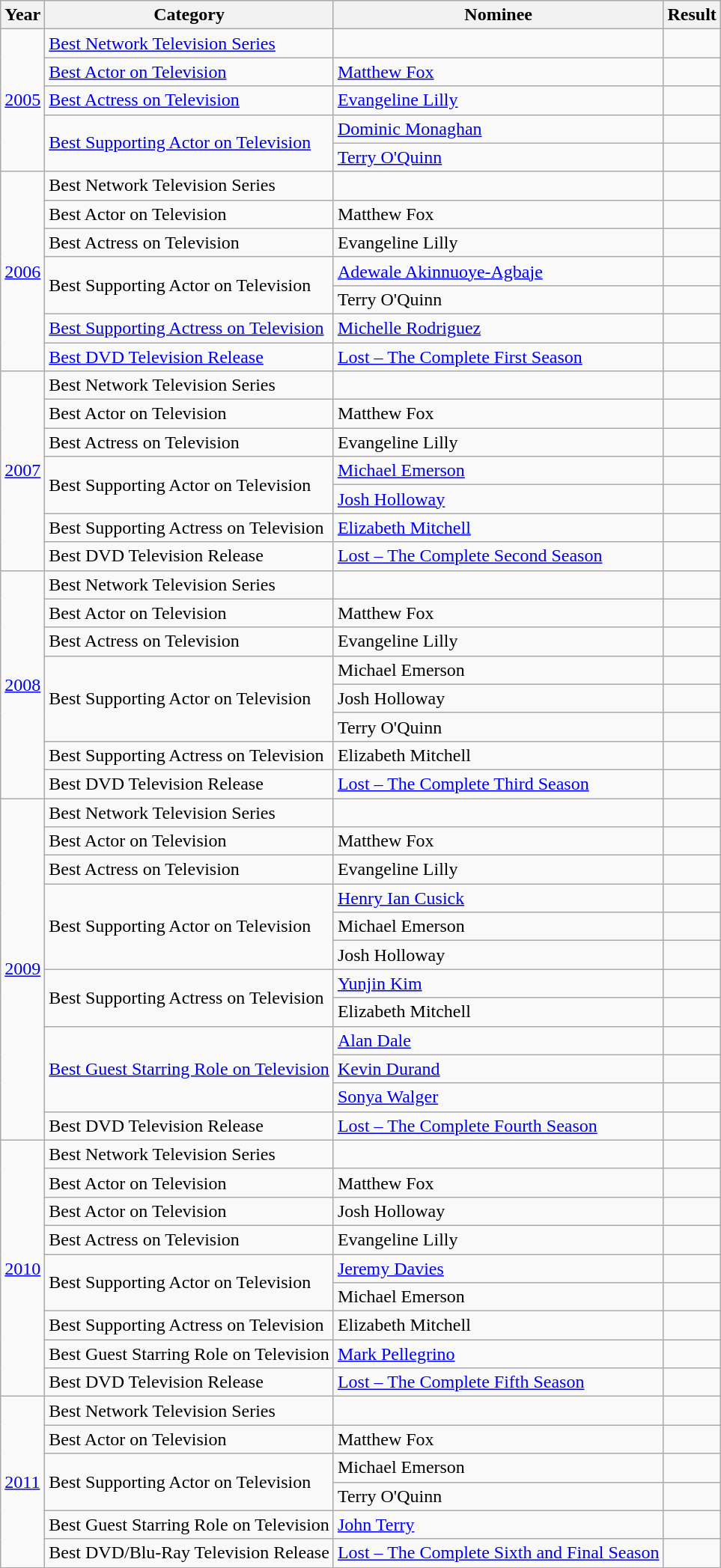<table class="wikitable">
<tr>
<th>Year</th>
<th>Category</th>
<th>Nominee</th>
<th>Result</th>
</tr>
<tr>
<td rowspan=5><a href='#'>2005</a></td>
<td><a href='#'>Best Network Television Series</a></td>
<td></td>
<td></td>
</tr>
<tr>
<td><a href='#'>Best Actor on Television</a></td>
<td><a href='#'>Matthew Fox</a></td>
<td></td>
</tr>
<tr>
<td><a href='#'>Best Actress on Television</a></td>
<td><a href='#'>Evangeline Lilly</a></td>
<td></td>
</tr>
<tr>
<td rowspan=2><a href='#'>Best Supporting Actor on Television</a></td>
<td><a href='#'>Dominic Monaghan</a></td>
<td></td>
</tr>
<tr>
<td><a href='#'>Terry O'Quinn</a></td>
<td></td>
</tr>
<tr>
<td rowspan=7><a href='#'>2006</a></td>
<td>Best Network Television Series</td>
<td></td>
<td></td>
</tr>
<tr>
<td>Best Actor on Television</td>
<td>Matthew Fox</td>
<td></td>
</tr>
<tr>
<td>Best Actress on Television</td>
<td>Evangeline Lilly</td>
<td></td>
</tr>
<tr>
<td rowspan=2>Best Supporting Actor on Television</td>
<td><a href='#'>Adewale Akinnuoye-Agbaje</a></td>
<td></td>
</tr>
<tr>
<td>Terry O'Quinn</td>
<td></td>
</tr>
<tr>
<td><a href='#'>Best Supporting Actress on Television</a></td>
<td><a href='#'>Michelle Rodriguez</a></td>
<td></td>
</tr>
<tr>
<td><a href='#'>Best DVD Television Release</a></td>
<td><a href='#'>Lost – The Complete First Season</a></td>
<td></td>
</tr>
<tr>
<td rowspan=7><a href='#'>2007</a></td>
<td>Best Network Television Series</td>
<td></td>
<td></td>
</tr>
<tr>
<td>Best Actor on Television</td>
<td>Matthew Fox</td>
<td></td>
</tr>
<tr>
<td>Best Actress on Television</td>
<td>Evangeline Lilly</td>
<td></td>
</tr>
<tr>
<td rowspan=2>Best Supporting Actor on Television</td>
<td><a href='#'>Michael Emerson</a></td>
<td></td>
</tr>
<tr>
<td><a href='#'>Josh Holloway</a></td>
<td></td>
</tr>
<tr>
<td>Best Supporting Actress on Television</td>
<td><a href='#'>Elizabeth Mitchell</a></td>
<td></td>
</tr>
<tr>
<td>Best DVD Television Release</td>
<td><a href='#'>Lost – The Complete Second Season</a></td>
<td></td>
</tr>
<tr>
<td rowspan=8><a href='#'>2008</a></td>
<td>Best Network Television Series</td>
<td></td>
<td></td>
</tr>
<tr>
<td>Best Actor on Television</td>
<td>Matthew Fox</td>
<td></td>
</tr>
<tr>
<td>Best Actress on Television</td>
<td>Evangeline Lilly</td>
<td></td>
</tr>
<tr>
<td rowspan=3>Best Supporting Actor on Television</td>
<td>Michael Emerson</td>
<td></td>
</tr>
<tr>
<td>Josh Holloway</td>
<td></td>
</tr>
<tr>
<td>Terry O'Quinn</td>
<td></td>
</tr>
<tr>
<td>Best Supporting Actress on Television</td>
<td>Elizabeth Mitchell</td>
<td></td>
</tr>
<tr>
<td>Best DVD Television Release</td>
<td><a href='#'>Lost – The Complete Third Season</a></td>
<td></td>
</tr>
<tr>
<td rowspan=12><a href='#'>2009</a></td>
<td>Best Network Television Series</td>
<td></td>
<td></td>
</tr>
<tr>
<td>Best Actor on Television</td>
<td>Matthew Fox</td>
<td></td>
</tr>
<tr>
<td>Best Actress on Television</td>
<td>Evangeline Lilly</td>
<td></td>
</tr>
<tr>
<td rowspan=3>Best Supporting Actor on Television</td>
<td><a href='#'>Henry Ian Cusick</a></td>
<td></td>
</tr>
<tr>
<td>Michael Emerson</td>
<td></td>
</tr>
<tr>
<td>Josh Holloway</td>
<td></td>
</tr>
<tr>
<td rowspan=2>Best Supporting Actress on Television</td>
<td><a href='#'>Yunjin Kim</a></td>
<td></td>
</tr>
<tr>
<td>Elizabeth Mitchell</td>
<td></td>
</tr>
<tr>
<td rowspan=3><a href='#'>Best Guest Starring Role on Television</a></td>
<td><a href='#'>Alan Dale</a></td>
<td></td>
</tr>
<tr>
<td><a href='#'>Kevin Durand</a></td>
<td></td>
</tr>
<tr>
<td><a href='#'>Sonya Walger</a></td>
<td></td>
</tr>
<tr>
<td>Best DVD Television Release</td>
<td><a href='#'>Lost – The Complete Fourth Season</a></td>
<td></td>
</tr>
<tr>
<td rowspan=9><a href='#'>2010</a></td>
<td>Best Network Television Series</td>
<td></td>
<td></td>
</tr>
<tr>
<td>Best Actor on Television</td>
<td>Matthew Fox</td>
<td></td>
</tr>
<tr>
<td>Best Actor on Television</td>
<td>Josh Holloway</td>
<td></td>
</tr>
<tr>
<td>Best Actress on Television</td>
<td>Evangeline Lilly</td>
<td></td>
</tr>
<tr>
<td rowspan=2>Best Supporting Actor on Television</td>
<td><a href='#'>Jeremy Davies</a></td>
<td></td>
</tr>
<tr>
<td>Michael Emerson</td>
<td></td>
</tr>
<tr>
<td>Best Supporting Actress on Television</td>
<td>Elizabeth Mitchell</td>
<td></td>
</tr>
<tr>
<td>Best Guest Starring Role on Television</td>
<td><a href='#'>Mark Pellegrino</a></td>
<td></td>
</tr>
<tr>
<td>Best DVD Television Release</td>
<td><a href='#'>Lost – The Complete Fifth Season</a></td>
<td></td>
</tr>
<tr>
<td rowspan=6><a href='#'>2011</a></td>
<td>Best Network Television Series</td>
<td></td>
<td></td>
</tr>
<tr>
<td>Best Actor on Television</td>
<td>Matthew Fox</td>
<td></td>
</tr>
<tr>
<td rowspan=2>Best Supporting Actor on Television</td>
<td>Michael Emerson</td>
<td></td>
</tr>
<tr>
<td>Terry O'Quinn</td>
<td></td>
</tr>
<tr>
<td>Best Guest Starring Role on Television</td>
<td><a href='#'>John Terry</a></td>
<td></td>
</tr>
<tr>
<td>Best DVD/Blu-Ray Television Release</td>
<td><a href='#'>Lost – The Complete Sixth and Final Season</a></td>
<td></td>
</tr>
</table>
